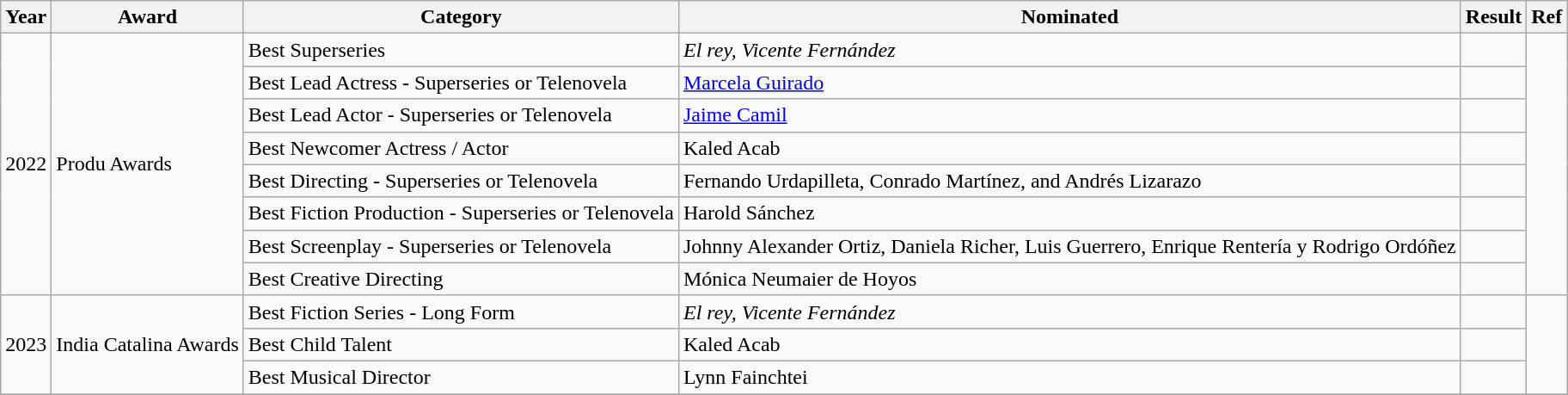<table class="wikitable plainrowheaders">
<tr>
<th scope="col">Year</th>
<th scope="col">Award</th>
<th scope="col">Category</th>
<th scope="col">Nominated</th>
<th scope="col">Result</th>
<th scope="col">Ref</th>
</tr>
<tr>
<td rowspan="8">2022</td>
<td rowspan="8">Produ Awards</td>
<td>Best Superseries</td>
<td><em>El rey, Vicente Fernández</em></td>
<td></td>
<td align="center" rowspan="8"></td>
</tr>
<tr>
<td>Best Lead Actress - Superseries or Telenovela</td>
<td><a href='#'>Marcela Guirado</a></td>
<td></td>
</tr>
<tr>
<td>Best Lead Actor - Superseries or Telenovela</td>
<td><a href='#'>Jaime Camil</a></td>
<td></td>
</tr>
<tr>
<td>Best Newcomer Actress / Actor</td>
<td>Kaled Acab</td>
<td></td>
</tr>
<tr>
<td>Best Directing - Superseries or Telenovela</td>
<td>Fernando Urdapilleta, Conrado Martínez, and Andrés Lizarazo</td>
<td></td>
</tr>
<tr>
<td>Best Fiction Production - Superseries or Telenovela</td>
<td>Harold Sánchez</td>
<td></td>
</tr>
<tr>
<td>Best Screenplay - Superseries or Telenovela</td>
<td>Johnny Alexander Ortiz, Daniela Richer, Luis Guerrero, Enrique Rentería y Rodrigo Ordóñez</td>
<td></td>
</tr>
<tr>
<td>Best Creative Directing</td>
<td>Mónica Neumaier de Hoyos</td>
<td></td>
</tr>
<tr>
<td rowspan="3">2023</td>
<td rowspan="3">India Catalina Awards</td>
<td>Best Fiction Series - Long Form</td>
<td><em>El rey, Vicente Fernández</em></td>
<td></td>
<td align="center" rowspan="3"></td>
</tr>
<tr>
<td>Best Child Talent</td>
<td>Kaled Acab</td>
<td></td>
</tr>
<tr>
<td>Best Musical Director</td>
<td>Lynn Fainchtei</td>
<td></td>
</tr>
<tr>
</tr>
</table>
